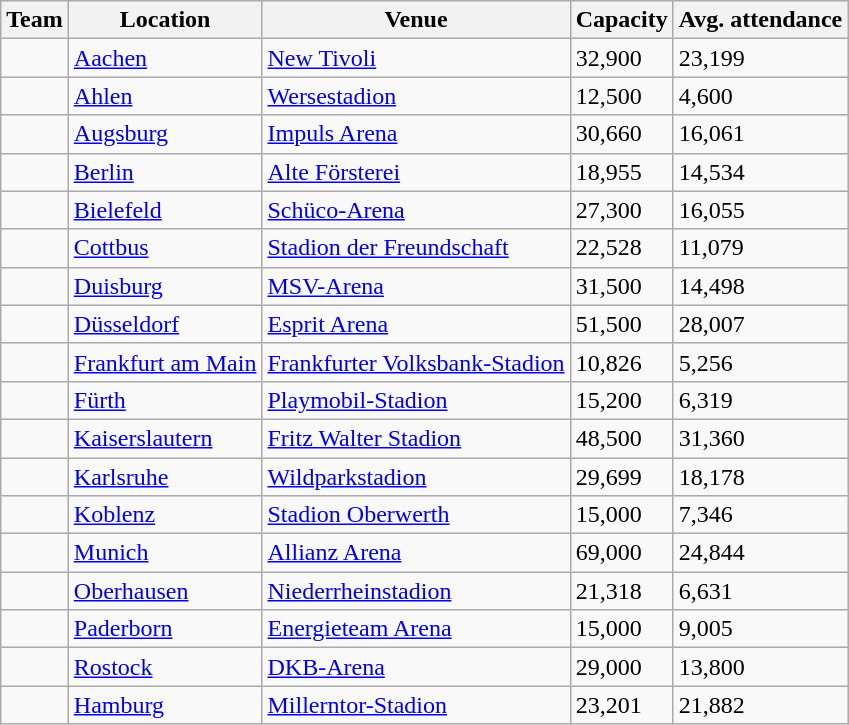<table class="wikitable sortable">
<tr>
<th>Team</th>
<th>Location</th>
<th>Venue</th>
<th>Capacity</th>
<th>Avg. attendance</th>
</tr>
<tr>
<td></td>
<td><a href='#'>Aachen</a></td>
<td><a href='#'>New Tivoli</a></td>
<td>32,900</td>
<td>23,199</td>
</tr>
<tr>
<td></td>
<td><a href='#'>Ahlen</a></td>
<td><a href='#'>Wersestadion</a></td>
<td>12,500</td>
<td>4,600</td>
</tr>
<tr>
<td></td>
<td><a href='#'>Augsburg</a></td>
<td><a href='#'>Impuls Arena</a></td>
<td>30,660</td>
<td>16,061</td>
</tr>
<tr>
<td></td>
<td><a href='#'>Berlin</a></td>
<td><a href='#'>Alte Försterei</a></td>
<td>18,955</td>
<td>14,534</td>
</tr>
<tr>
<td></td>
<td><a href='#'>Bielefeld</a></td>
<td><a href='#'>Schüco-Arena</a></td>
<td>27,300</td>
<td>16,055</td>
</tr>
<tr>
<td></td>
<td><a href='#'>Cottbus</a></td>
<td><a href='#'>Stadion der Freundschaft</a></td>
<td>22,528</td>
<td>11,079</td>
</tr>
<tr>
<td></td>
<td><a href='#'>Duisburg</a></td>
<td><a href='#'>MSV-Arena</a></td>
<td>31,500</td>
<td>14,498</td>
</tr>
<tr>
<td></td>
<td><a href='#'>Düsseldorf</a></td>
<td><a href='#'>Esprit Arena</a></td>
<td>51,500</td>
<td>28,007</td>
</tr>
<tr>
<td></td>
<td><a href='#'>Frankfurt am Main</a></td>
<td><a href='#'>Frankfurter Volksbank-Stadion</a></td>
<td>10,826</td>
<td>5,256</td>
</tr>
<tr>
<td></td>
<td><a href='#'>Fürth</a></td>
<td><a href='#'>Playmobil-Stadion</a></td>
<td>15,200</td>
<td>6,319</td>
</tr>
<tr>
<td></td>
<td><a href='#'>Kaiserslautern</a></td>
<td><a href='#'>Fritz Walter Stadion</a></td>
<td>48,500</td>
<td>31,360</td>
</tr>
<tr>
<td></td>
<td><a href='#'>Karlsruhe</a></td>
<td><a href='#'>Wildparkstadion</a></td>
<td>29,699</td>
<td>18,178</td>
</tr>
<tr>
<td></td>
<td><a href='#'>Koblenz</a></td>
<td><a href='#'>Stadion Oberwerth</a></td>
<td>15,000</td>
<td>7,346</td>
</tr>
<tr>
<td></td>
<td><a href='#'>Munich</a></td>
<td><a href='#'>Allianz Arena</a></td>
<td>69,000</td>
<td>24,844</td>
</tr>
<tr>
<td></td>
<td><a href='#'>Oberhausen</a></td>
<td><a href='#'>Niederrheinstadion</a></td>
<td>21,318</td>
<td>6,631</td>
</tr>
<tr>
<td></td>
<td><a href='#'>Paderborn</a></td>
<td><a href='#'>Energieteam Arena</a></td>
<td>15,000</td>
<td>9,005</td>
</tr>
<tr>
<td></td>
<td><a href='#'>Rostock</a></td>
<td><a href='#'>DKB-Arena</a></td>
<td>29,000</td>
<td>13,800</td>
</tr>
<tr>
<td></td>
<td><a href='#'>Hamburg</a></td>
<td><a href='#'>Millerntor-Stadion</a></td>
<td>23,201</td>
<td>21,882</td>
</tr>
</table>
